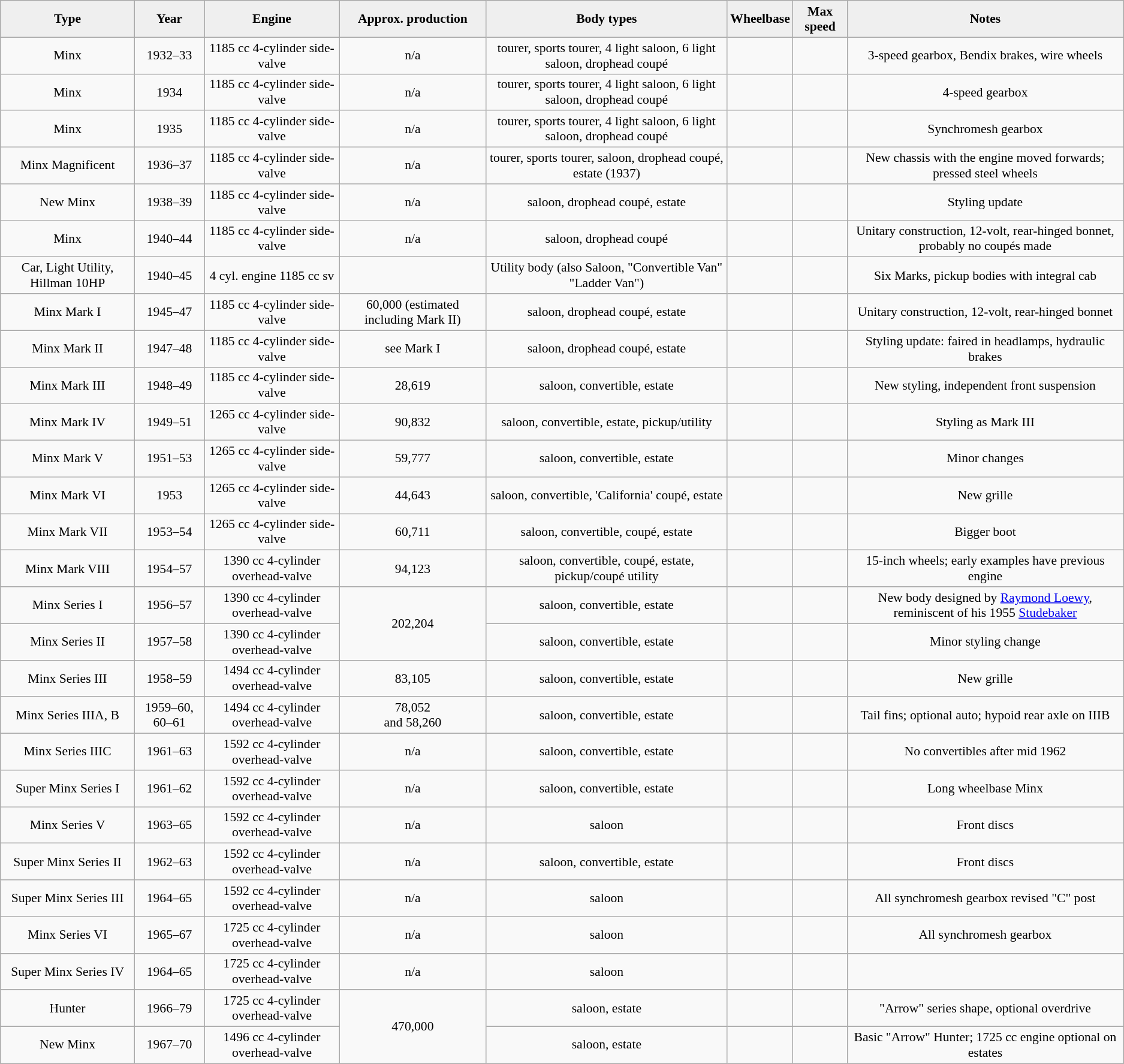<table class="wikitable" style="text-align: center; font-size: 90%;">
<tr style="background:#DCDCDC" align="center" valign="middle">
<th style="background:#efefef;">Type</th>
<th style="background:#efefef;">Year</th>
<th style="background:#efefef;">Engine</th>
<th style="background:#efefef;">Approx. production</th>
<th style="background:#efefef;">Body types</th>
<th style="background:#efefef;">Wheelbase</th>
<th style="background:#efefef;">Max speed</th>
<th style="background:#efefef;">Notes</th>
</tr>
<tr>
<td>Minx</td>
<td>1932–33</td>
<td>1185 cc 4-cylinder side-valve</td>
<td>n/a</td>
<td>tourer, sports tourer, 4 light saloon, 6 light saloon, drophead coupé</td>
<td></td>
<td></td>
<td>3-speed gearbox, Bendix brakes, wire wheels</td>
</tr>
<tr>
<td>Minx</td>
<td>1934</td>
<td>1185 cc 4-cylinder side-valve</td>
<td>n/a</td>
<td>tourer, sports tourer, 4 light saloon, 6 light saloon, drophead coupé</td>
<td></td>
<td></td>
<td>4-speed gearbox</td>
</tr>
<tr>
<td>Minx</td>
<td>1935</td>
<td>1185 cc 4-cylinder side-valve</td>
<td>n/a</td>
<td>tourer, sports tourer, 4 light saloon, 6 light saloon, drophead coupé</td>
<td></td>
<td></td>
<td>Synchromesh gearbox</td>
</tr>
<tr>
<td>Minx Magnificent</td>
<td>1936–37</td>
<td>1185 cc 4-cylinder side-valve</td>
<td>n/a</td>
<td>tourer, sports tourer, saloon, drophead coupé, estate (1937)</td>
<td></td>
<td></td>
<td>New chassis with the engine moved forwards; pressed steel wheels</td>
</tr>
<tr>
<td>New Minx</td>
<td>1938–39</td>
<td>1185 cc 4-cylinder side-valve</td>
<td>n/a</td>
<td>saloon, drophead coupé, estate</td>
<td></td>
<td></td>
<td>Styling update</td>
</tr>
<tr>
<td>Minx</td>
<td>1940–44</td>
<td>1185 cc 4-cylinder side-valve</td>
<td>n/a</td>
<td>saloon, drophead coupé</td>
<td></td>
<td></td>
<td>Unitary construction, 12-volt, rear-hinged bonnet, probably no coupés made</td>
</tr>
<tr>
<td>Car, Light Utility, Hillman 10HP</td>
<td>1940–45</td>
<td>4 cyl.  engine 1185 cc sv</td>
<td></td>
<td>Utility body (also Saloon, "Convertible Van" "Ladder Van")</td>
<td></td>
<td></td>
<td>Six Marks, pickup bodies with integral cab</td>
</tr>
<tr>
<td>Minx Mark I</td>
<td>1945–47</td>
<td>1185 cc 4-cylinder side-valve</td>
<td>60,000 (estimated including Mark II)</td>
<td>saloon, drophead coupé, estate</td>
<td></td>
<td></td>
<td>Unitary construction, 12-volt, rear-hinged bonnet</td>
</tr>
<tr>
<td>Minx Mark II</td>
<td>1947–48</td>
<td>1185 cc 4-cylinder side-valve</td>
<td>see Mark I</td>
<td>saloon, drophead coupé, estate</td>
<td></td>
<td></td>
<td>Styling update: faired in headlamps, hydraulic brakes</td>
</tr>
<tr>
<td>Minx Mark III</td>
<td>1948–49</td>
<td>1185 cc 4-cylinder side-valve</td>
<td>28,619</td>
<td>saloon, convertible, estate</td>
<td></td>
<td></td>
<td>New styling, independent front suspension</td>
</tr>
<tr>
<td>Minx Mark IV</td>
<td>1949–51</td>
<td>1265 cc 4-cylinder side-valve</td>
<td>90,832</td>
<td>saloon, convertible, estate, pickup/utility</td>
<td></td>
<td></td>
<td>Styling as Mark III</td>
</tr>
<tr>
<td>Minx Mark V</td>
<td>1951–53</td>
<td>1265 cc 4-cylinder side-valve</td>
<td>59,777</td>
<td>saloon, convertible, estate</td>
<td></td>
<td></td>
<td>Minor changes</td>
</tr>
<tr>
<td>Minx Mark VI</td>
<td>1953</td>
<td>1265 cc 4-cylinder side-valve</td>
<td>44,643</td>
<td>saloon, convertible, 'California' coupé, estate</td>
<td></td>
<td></td>
<td>New grille</td>
</tr>
<tr>
<td>Minx Mark VII</td>
<td>1953–54</td>
<td>1265 cc 4-cylinder side-valve</td>
<td>60,711</td>
<td>saloon, convertible, coupé, estate</td>
<td></td>
<td></td>
<td>Bigger boot</td>
</tr>
<tr>
<td>Minx Mark VIII</td>
<td>1954–57</td>
<td>1390 cc 4-cylinder overhead-valve</td>
<td>94,123</td>
<td>saloon, convertible, coupé, estate, pickup/coupé utility </td>
<td></td>
<td></td>
<td>15-inch wheels; early examples have previous engine</td>
</tr>
<tr>
<td>Minx Series I</td>
<td>1956–57</td>
<td>1390 cc 4-cylinder overhead-valve</td>
<td rowspan="2">202,204</td>
<td>saloon, convertible, estate</td>
<td></td>
<td></td>
<td>New body designed by <a href='#'>Raymond Loewy</a>, reminiscent of his 1955 <a href='#'>Studebaker</a></td>
</tr>
<tr>
<td>Minx Series II</td>
<td>1957–58</td>
<td>1390 cc 4-cylinder overhead-valve</td>
<td>saloon, convertible, estate</td>
<td></td>
<td></td>
<td>Minor styling change</td>
</tr>
<tr>
<td>Minx Series III</td>
<td>1958–59</td>
<td>1494 cc 4-cylinder overhead-valve</td>
<td>83,105</td>
<td>saloon, convertible, estate</td>
<td></td>
<td></td>
<td>New grille</td>
</tr>
<tr>
<td>Minx Series IIIA, B</td>
<td>1959–60, 60–61</td>
<td>1494 cc 4-cylinder overhead-valve</td>
<td>78,052 <br>and 58,260</td>
<td>saloon, convertible, estate</td>
<td></td>
<td></td>
<td>Tail fins; optional auto; hypoid rear axle on IIIB</td>
</tr>
<tr>
<td>Minx Series IIIC</td>
<td>1961–63</td>
<td>1592 cc 4-cylinder overhead-valve</td>
<td>n/a</td>
<td>saloon, convertible, estate</td>
<td></td>
<td></td>
<td>No convertibles after mid 1962</td>
</tr>
<tr>
<td>Super Minx Series I</td>
<td>1961–62</td>
<td>1592 cc 4-cylinder overhead-valve</td>
<td>n/a</td>
<td>saloon, convertible, estate</td>
<td></td>
<td></td>
<td>Long wheelbase Minx</td>
</tr>
<tr>
<td>Minx Series V</td>
<td>1963–65</td>
<td>1592 cc 4-cylinder overhead-valve</td>
<td>n/a</td>
<td>saloon</td>
<td></td>
<td></td>
<td>Front discs</td>
</tr>
<tr>
<td>Super Minx Series II</td>
<td>1962–63</td>
<td>1592 cc 4-cylinder overhead-valve</td>
<td>n/a</td>
<td>saloon, convertible, estate</td>
<td></td>
<td></td>
<td>Front discs</td>
</tr>
<tr>
<td>Super Minx Series III</td>
<td>1964–65</td>
<td>1592 cc 4-cylinder overhead-valve</td>
<td>n/a</td>
<td>saloon</td>
<td></td>
<td></td>
<td>All synchromesh gearbox  revised "C" post</td>
</tr>
<tr>
<td>Minx Series VI</td>
<td>1965–67</td>
<td>1725 cc 4-cylinder overhead-valve</td>
<td>n/a</td>
<td>saloon</td>
<td></td>
<td></td>
<td>All synchromesh gearbox</td>
</tr>
<tr>
<td>Super Minx Series IV</td>
<td>1964–65</td>
<td>1725 cc 4-cylinder overhead-valve</td>
<td>n/a</td>
<td>saloon</td>
<td></td>
<td></td>
<td></td>
</tr>
<tr>
<td>Hunter</td>
<td>1966–79</td>
<td>1725 cc 4-cylinder overhead-valve</td>
<td rowspan="2">470,000</td>
<td>saloon, estate</td>
<td></td>
<td></td>
<td>"Arrow" series shape, optional overdrive</td>
</tr>
<tr>
<td>New Minx</td>
<td>1967–70</td>
<td>1496 cc 4-cylinder overhead-valve</td>
<td>saloon, estate</td>
<td></td>
<td></td>
<td>Basic "Arrow" Hunter; 1725 cc engine optional on estates</td>
</tr>
<tr>
</tr>
</table>
